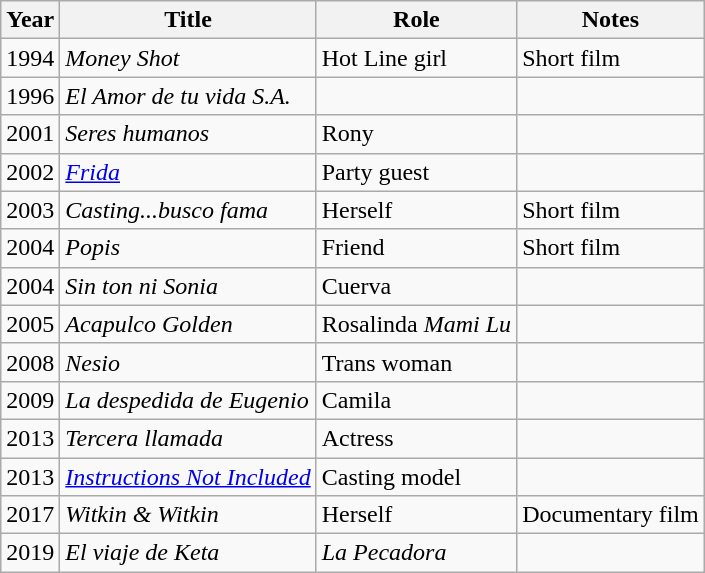<table class="wikitable sortable plainrowheaders">
<tr>
<th scope="col">Year</th>
<th scope="col">Title</th>
<th scope="col">Role</th>
<th scope="col" class="unsortable">Notes</th>
</tr>
<tr>
<td>1994</td>
<td><em>Money Shot</em></td>
<td>Hot Line girl</td>
<td>Short film</td>
</tr>
<tr>
<td>1996</td>
<td><em>El Amor de tu vida S.A.</em></td>
<td></td>
<td></td>
</tr>
<tr>
<td>2001</td>
<td><em>Seres humanos</em></td>
<td>Rony</td>
<td></td>
</tr>
<tr>
<td>2002</td>
<td><em><a href='#'>Frida</a></em></td>
<td>Party guest</td>
<td></td>
</tr>
<tr>
<td>2003</td>
<td><em>Casting...busco fama</em></td>
<td>Herself</td>
<td>Short film</td>
</tr>
<tr>
<td>2004</td>
<td><em>Popis</em></td>
<td>Friend</td>
<td>Short film</td>
</tr>
<tr>
<td>2004</td>
<td><em>Sin ton ni Sonia</em></td>
<td>Cuerva</td>
<td></td>
</tr>
<tr>
<td>2005</td>
<td><em>Acapulco Golden</em></td>
<td>Rosalinda <em>Mami Lu</em></td>
<td></td>
</tr>
<tr>
<td>2008</td>
<td><em>Nesio</em></td>
<td>Trans woman</td>
<td></td>
</tr>
<tr>
<td>2009</td>
<td><em>La despedida de Eugenio</em></td>
<td>Camila</td>
<td></td>
</tr>
<tr>
<td>2013</td>
<td><em>Tercera llamada</em></td>
<td>Actress</td>
<td></td>
</tr>
<tr>
<td>2013</td>
<td><em><a href='#'>Instructions Not Included</a></em></td>
<td>Casting model</td>
<td></td>
</tr>
<tr>
<td>2017</td>
<td><em>Witkin & Witkin</em></td>
<td>Herself</td>
<td>Documentary film</td>
</tr>
<tr>
<td>2019</td>
<td><em>El viaje de Keta</em></td>
<td><em>La Pecadora</em></td>
<td></td>
</tr>
</table>
